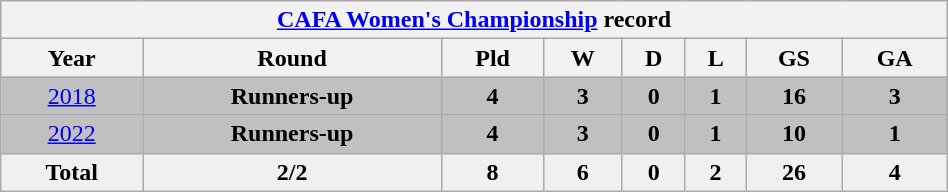<table class="wikitable" style="text-align: center; width:50%;">
<tr>
<th colspan="8"><a href='#'>CAFA Women's Championship</a> record</th>
</tr>
<tr>
<th>Year</th>
<th>Round</th>
<th>Pld</th>
<th>W</th>
<th>D</th>
<th>L</th>
<th>GS</th>
<th>GA</th>
</tr>
<tr style="background:Silver;">
<td> <a href='#'>2018</a></td>
<td><strong>Runners-up </strong></td>
<td><strong>4</strong></td>
<td><strong>3</strong></td>
<td><strong>0</strong></td>
<td><strong>1</strong></td>
<td><strong>16</strong></td>
<td><strong>3</strong></td>
</tr>
<tr style="background:Silver;">
<td> <a href='#'>2022</a></td>
<td><strong>Runners-up </strong></td>
<td><strong>4</strong></td>
<td><strong>3</strong></td>
<td><strong>0</strong></td>
<td><strong>1</strong></td>
<td><strong>10</strong></td>
<td><strong>1</strong></td>
</tr>
<tr style="background:#f0f0f0;font-weight:bold;">
<td>Total</td>
<td>2/2</td>
<td>8</td>
<td>6</td>
<td>0</td>
<td>2</td>
<td>26</td>
<td>4</td>
</tr>
</table>
